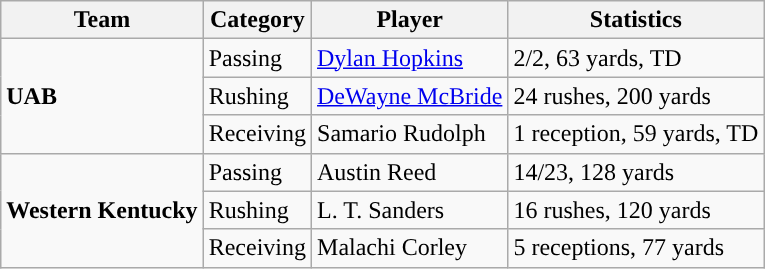<table class="wikitable" style="float: left;">
<tr>
<th>Team</th>
<th>Category</th>
<th>Player</th>
<th>Statistics</th>
</tr>
<tr>
<td rowspan=3><strong>UAB</strong></td>
<td>Passing</td>
<td><a href='#'>Dylan Hopkins</a></td>
<td>2/2, 63 yards, TD</td>
</tr>
<tr>
<td>Rushing</td>
<td><a href='#'>DeWayne McBride</a></td>
<td>24 rushes, 200 yards</td>
</tr>
<tr>
<td>Receiving</td>
<td>Samario Rudolph</td>
<td>1 reception, 59 yards, TD</td>
</tr>
<tr>
<td rowspan=3><strong>Western Kentucky</strong></td>
<td>Passing</td>
<td>Austin Reed</td>
<td>14/23, 128 yards</td>
</tr>
<tr>
<td>Rushing</td>
<td>L. T. Sanders</td>
<td>16 rushes, 120 yards</td>
</tr>
<tr>
<td>Receiving</td>
<td>Malachi Corley</td>
<td>5 receptions, 77 yards</td>
</tr>
</table>
